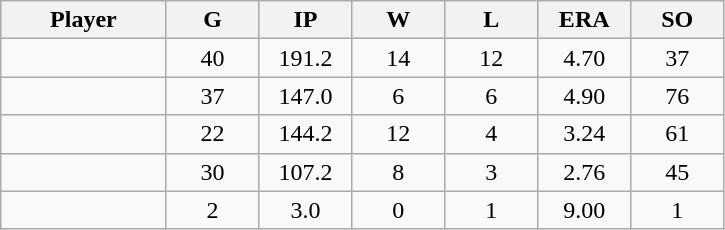<table class="wikitable sortable">
<tr>
<th bgcolor="#DDDDFF" width="16%">Player</th>
<th bgcolor="#DDDDFF" width="9%">G</th>
<th bgcolor="#DDDDFF" width="9%">IP</th>
<th bgcolor="#DDDDFF" width="9%">W</th>
<th bgcolor="#DDDDFF" width="9%">L</th>
<th bgcolor="#DDDDFF" width="9%">ERA</th>
<th bgcolor="#DDDDFF" width="9%">SO</th>
</tr>
<tr align="center">
<td></td>
<td>40</td>
<td>191.2</td>
<td>14</td>
<td>12</td>
<td>4.70</td>
<td>37</td>
</tr>
<tr align="center">
<td></td>
<td>37</td>
<td>147.0</td>
<td>6</td>
<td>6</td>
<td>4.90</td>
<td>76</td>
</tr>
<tr align="center">
<td></td>
<td>22</td>
<td>144.2</td>
<td>12</td>
<td>4</td>
<td>3.24</td>
<td>61</td>
</tr>
<tr align="center">
<td></td>
<td>30</td>
<td>107.2</td>
<td>8</td>
<td>3</td>
<td>2.76</td>
<td>45</td>
</tr>
<tr align="center">
<td></td>
<td>2</td>
<td>3.0</td>
<td>0</td>
<td>1</td>
<td>9.00</td>
<td>1</td>
</tr>
</table>
